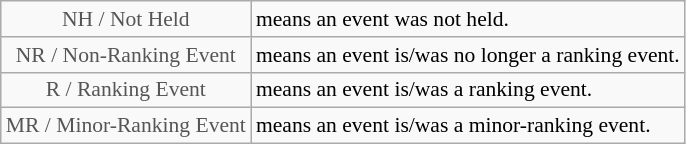<table class="wikitable" style="font-size:90%">
<tr>
<td style="text-align:center; color:#555555;" colspan="4">NH / Not Held</td>
<td>means an event was not held.</td>
</tr>
<tr>
<td style="text-align:center; color:#555555;" colspan="4">NR / Non-Ranking Event</td>
<td>means an event is/was no longer a ranking event.</td>
</tr>
<tr>
<td style="text-align:center; color:#555555;" colspan="4">R / Ranking Event</td>
<td>means an event is/was a ranking event.</td>
</tr>
<tr>
<td style="text-align:center; color:#555555;" colspan="4">MR / Minor-Ranking Event</td>
<td>means an event is/was a minor-ranking event.</td>
</tr>
</table>
